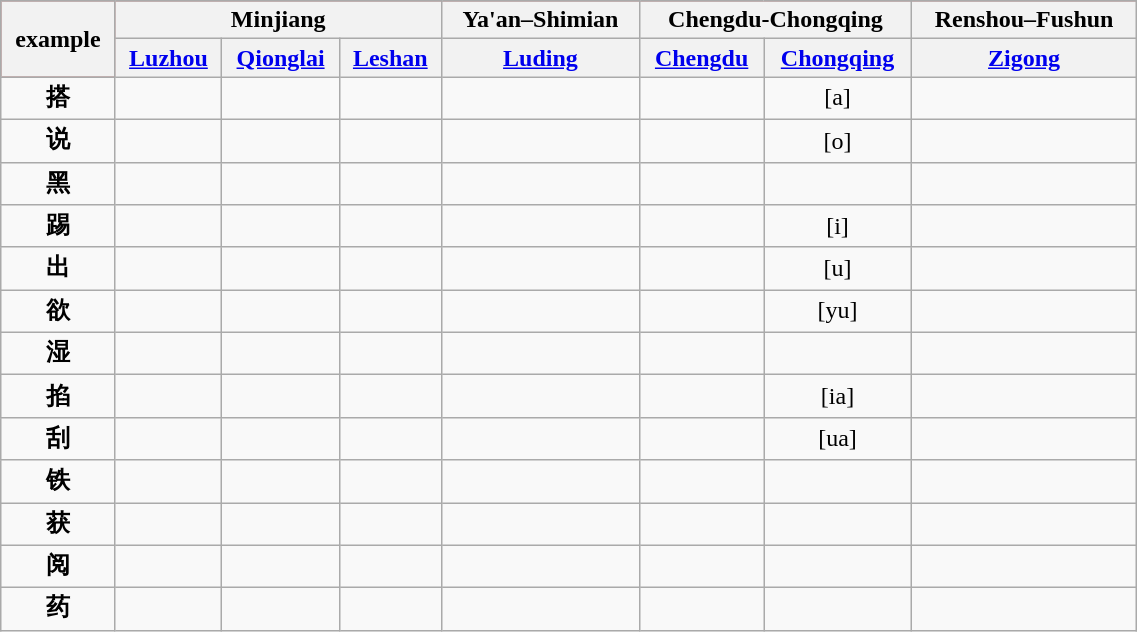<table class="wikitable" style="text-align:center" align="center" width="60%">
<tr style="background:maroon; color:black">
<th rowspan=2 align="center"><strong>example</strong></th>
<th colspan=3 align="center"><strong>Minjiang</strong></th>
<th align="center"><strong>Ya'an–Shimian</strong></th>
<th colspan="2" align="center"><strong>Chengdu-Chongqing</strong></th>
<th align="center"><strong>Renshou–Fushun</strong></th>
</tr>
<tr>
<th><a href='#'>Luzhou</a></th>
<th><a href='#'>Qionglai</a></th>
<th><a href='#'>Leshan</a></th>
<th><a href='#'>Luding</a></th>
<th><a href='#'>Chengdu</a></th>
<th><a href='#'>Chongqing</a></th>
<th><a href='#'>Zigong</a></th>
</tr>
<tr>
<td><strong>搭</strong></td>
<td></td>
<td></td>
<td></td>
<td></td>
<td></td>
<td>[a]</td>
<td></td>
</tr>
<tr>
<td><strong>说</strong></td>
<td></td>
<td></td>
<td></td>
<td></td>
<td></td>
<td>[o]</td>
<td></td>
</tr>
<tr>
<td><strong>黑</strong></td>
<td></td>
<td></td>
<td></td>
<td></td>
<td></td>
<td></td>
<td></td>
</tr>
<tr>
<td><strong>踢</strong></td>
<td></td>
<td></td>
<td></td>
<td></td>
<td></td>
<td>[i]</td>
<td></td>
</tr>
<tr>
<td><strong>出</strong></td>
<td></td>
<td></td>
<td></td>
<td></td>
<td></td>
<td>[u]</td>
<td></td>
</tr>
<tr>
<td><strong>欲</strong></td>
<td></td>
<td></td>
<td></td>
<td></td>
<td></td>
<td>[yu]</td>
<td></td>
</tr>
<tr>
<td><strong>湿</strong></td>
<td></td>
<td></td>
<td></td>
<td></td>
<td></td>
<td></td>
<td></td>
</tr>
<tr>
<td><strong>掐</strong></td>
<td></td>
<td></td>
<td></td>
<td></td>
<td></td>
<td>[ia]</td>
<td></td>
</tr>
<tr>
<td><strong>刮</strong></td>
<td></td>
<td></td>
<td></td>
<td></td>
<td></td>
<td>[ua]</td>
<td></td>
</tr>
<tr>
<td><strong>铁</strong></td>
<td></td>
<td></td>
<td></td>
<td></td>
<td></td>
<td></td>
<td></td>
</tr>
<tr>
<td><strong>获</strong></td>
<td></td>
<td></td>
<td></td>
<td></td>
<td></td>
<td></td>
<td></td>
</tr>
<tr>
<td><strong>阅</strong></td>
<td></td>
<td></td>
<td></td>
<td></td>
<td></td>
<td></td>
<td></td>
</tr>
<tr>
<td><strong>药</strong></td>
<td></td>
<td></td>
<td></td>
<td></td>
<td></td>
<td></td>
<td></td>
</tr>
</table>
